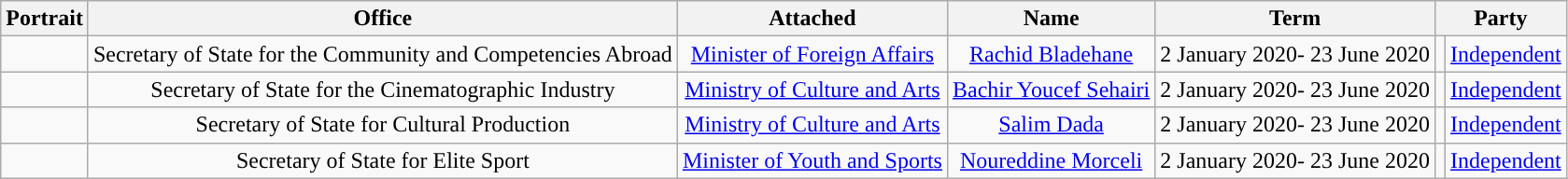<table class="wikitable" style="text-align:center">
<tr>
<th>Portrait</th>
<th>Office</th>
<th>Attached</th>
<th>Name</th>
<th>Term</th>
<th colspan="2">Party</th>
</tr>
<tr>
<td></td>
<td>Secretary of State for the Community and Competencies Abroad</td>
<td><a href='#'>Minister of Foreign Affairs</a></td>
<td><a href='#'>Rachid Bladehane</a></td>
<td>2 January 2020- 23 June 2020</td>
<td></td>
<td><a href='#'>Independent</a></td>
</tr>
<tr>
<td></td>
<td>Secretary of State for the Cinematographic Industry</td>
<td><a href='#'>Ministry of Culture and Arts</a></td>
<td><a href='#'>Bachir Youcef Sehairi</a></td>
<td>2 January 2020- 23 June 2020</td>
<td></td>
<td><a href='#'>Independent</a></td>
</tr>
<tr>
<td></td>
<td>Secretary of State for Cultural Production</td>
<td><a href='#'>Ministry of Culture and Arts</a></td>
<td><a href='#'>Salim Dada</a></td>
<td>2 January 2020- 23 June 2020</td>
<td></td>
<td><a href='#'>Independent</a></td>
</tr>
<tr>
<td></td>
<td>Secretary of State for Elite Sport</td>
<td><a href='#'>Minister of Youth and Sports</a></td>
<td><a href='#'>Noureddine Morceli</a></td>
<td>2 January 2020- 23 June 2020</td>
<td></td>
<td><a href='#'>Independent</a></td>
</tr>
</table>
